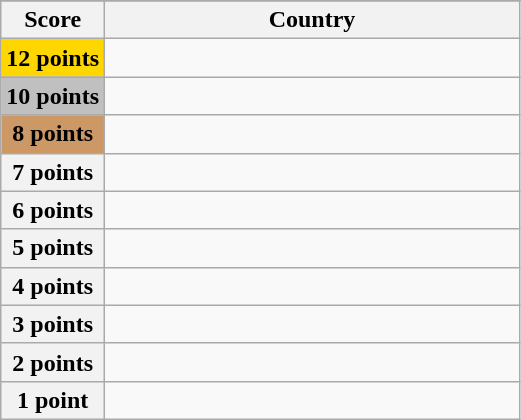<table class="wikitable">
<tr>
</tr>
<tr>
<th scope="col" width="20%">Score</th>
<th scope="col">Country</th>
</tr>
<tr>
<th scope="row" style="background:gold">12 points</th>
<td></td>
</tr>
<tr>
<th scope="row" style="background:silver">10 points</th>
<td></td>
</tr>
<tr>
<th scope="row" style="background:#CC9966">8 points</th>
<td></td>
</tr>
<tr>
<th scope="row">7 points</th>
<td></td>
</tr>
<tr>
<th scope="row">6 points</th>
<td></td>
</tr>
<tr>
<th scope="row">5 points</th>
<td></td>
</tr>
<tr>
<th scope="row">4 points</th>
<td></td>
</tr>
<tr>
<th scope="row">3 points</th>
<td></td>
</tr>
<tr>
<th scope="row">2 points</th>
<td></td>
</tr>
<tr>
<th scope="row">1 point</th>
<td></td>
</tr>
</table>
